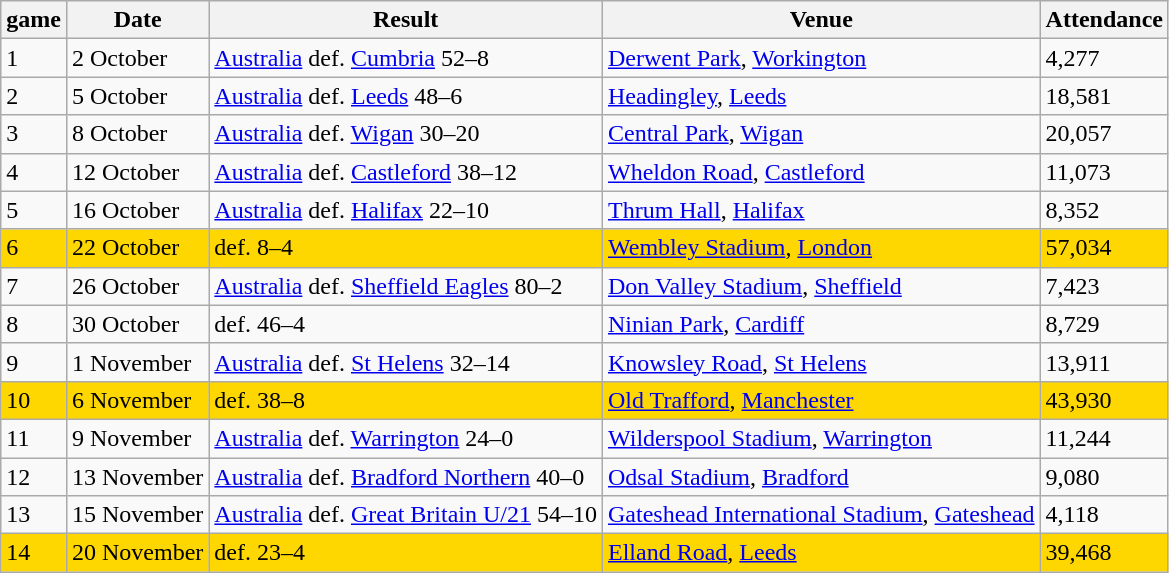<table class="wikitable">
<tr>
<th>game</th>
<th>Date</th>
<th>Result</th>
<th>Venue</th>
<th>Attendance</th>
</tr>
<tr>
<td>1</td>
<td>2 October</td>
<td> <a href='#'>Australia</a> def.  <a href='#'>Cumbria</a> 52–8</td>
<td><a href='#'>Derwent Park</a>, <a href='#'>Workington</a></td>
<td>4,277</td>
</tr>
<tr>
<td>2</td>
<td>5 October</td>
<td> <a href='#'>Australia</a> def.  <a href='#'>Leeds</a> 48–6</td>
<td><a href='#'>Headingley</a>, <a href='#'>Leeds</a></td>
<td>18,581</td>
</tr>
<tr>
<td>3</td>
<td>8 October</td>
<td> <a href='#'>Australia</a> def.  <a href='#'>Wigan</a> 30–20</td>
<td><a href='#'>Central Park</a>, <a href='#'>Wigan</a></td>
<td>20,057</td>
</tr>
<tr>
<td>4</td>
<td>12 October</td>
<td> <a href='#'>Australia</a> def.  <a href='#'>Castleford</a> 38–12</td>
<td><a href='#'>Wheldon Road</a>, <a href='#'>Castleford</a></td>
<td>11,073</td>
</tr>
<tr>
<td>5</td>
<td>16 October</td>
<td> <a href='#'>Australia</a> def.  <a href='#'>Halifax</a> 22–10</td>
<td><a href='#'>Thrum Hall</a>, <a href='#'>Halifax</a></td>
<td>8,352</td>
</tr>
<tr bgcolor=Gold>
<td>6</td>
<td>22 October</td>
<td> def.  8–4</td>
<td><a href='#'>Wembley Stadium</a>, <a href='#'>London</a></td>
<td>57,034</td>
</tr>
<tr>
<td>7</td>
<td>26 October</td>
<td> <a href='#'>Australia</a> def.  <a href='#'>Sheffield Eagles</a> 80–2</td>
<td><a href='#'>Don Valley Stadium</a>, <a href='#'>Sheffield</a></td>
<td>7,423</td>
</tr>
<tr>
<td>8</td>
<td>30 October</td>
<td> def.  46–4</td>
<td><a href='#'>Ninian Park</a>, <a href='#'>Cardiff</a></td>
<td>8,729</td>
</tr>
<tr>
<td>9</td>
<td>1 November</td>
<td> <a href='#'>Australia</a> def.  <a href='#'>St Helens</a> 32–14</td>
<td><a href='#'>Knowsley Road</a>, <a href='#'>St Helens</a></td>
<td>13,911</td>
</tr>
<tr bgcolor=Gold>
<td>10</td>
<td>6 November</td>
<td> def.  38–8</td>
<td><a href='#'>Old Trafford</a>, <a href='#'>Manchester</a></td>
<td>43,930</td>
</tr>
<tr>
<td>11</td>
<td>9 November</td>
<td> <a href='#'>Australia</a> def.  <a href='#'>Warrington</a> 24–0</td>
<td><a href='#'>Wilderspool Stadium</a>, <a href='#'>Warrington</a></td>
<td>11,244</td>
</tr>
<tr>
<td>12</td>
<td>13 November</td>
<td> <a href='#'>Australia</a> def.  <a href='#'>Bradford Northern</a> 40–0</td>
<td><a href='#'>Odsal Stadium</a>, <a href='#'>Bradford</a></td>
<td>9,080</td>
</tr>
<tr>
<td>13</td>
<td>15 November</td>
<td> <a href='#'>Australia</a> def.  <a href='#'>Great Britain U/21</a> 54–10</td>
<td><a href='#'>Gateshead International Stadium</a>, <a href='#'>Gateshead</a></td>
<td>4,118</td>
</tr>
<tr bgcolor=Gold>
<td>14</td>
<td>20 November</td>
<td> def.  23–4</td>
<td><a href='#'>Elland Road</a>, <a href='#'>Leeds</a></td>
<td>39,468</td>
</tr>
</table>
